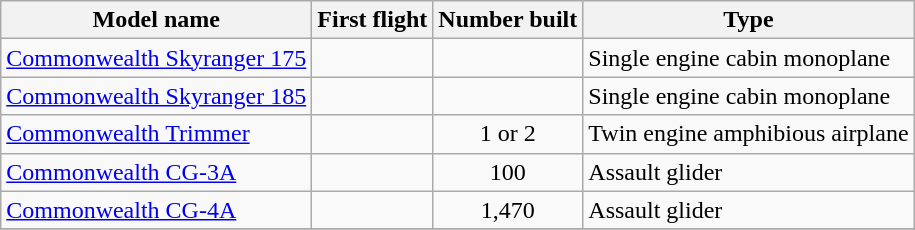<table class="wikitable sortable">
<tr>
<th>Model name</th>
<th>First flight</th>
<th>Number built</th>
<th>Type</th>
</tr>
<tr>
<td align=left><a href='#'>Commonwealth Skyranger 175</a></td>
<td align=center></td>
<td align=center></td>
<td align=left>Single engine cabin monoplane</td>
</tr>
<tr>
<td align=left><a href='#'>Commonwealth Skyranger 185</a></td>
<td align=center></td>
<td align=center></td>
<td align=left>Single engine cabin monoplane</td>
</tr>
<tr>
<td align=left><a href='#'>Commonwealth Trimmer</a></td>
<td align=center></td>
<td align=center>1 or 2</td>
<td align=left>Twin engine amphibious airplane</td>
</tr>
<tr>
<td align=left><a href='#'>Commonwealth CG-3A</a></td>
<td align=center></td>
<td align=center>100</td>
<td align=left>Assault glider</td>
</tr>
<tr>
<td align=left><a href='#'>Commonwealth CG-4A</a></td>
<td align=center></td>
<td align=center>1,470</td>
<td align=left>Assault glider</td>
</tr>
<tr>
</tr>
</table>
